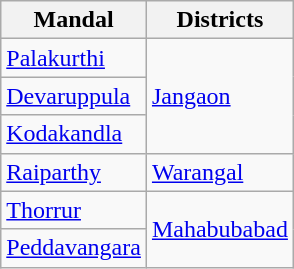<table class="wikitable sortable static-row-numbers static-row-header-hash">
<tr>
<th>Mandal</th>
<th>Districts</th>
</tr>
<tr>
<td><a href='#'>Palakurthi</a></td>
<td rowspan=3><a href='#'>Jangaon</a></td>
</tr>
<tr>
<td><a href='#'>Devaruppula</a></td>
</tr>
<tr>
<td><a href='#'>Kodakandla</a></td>
</tr>
<tr>
<td><a href='#'>Raiparthy</a></td>
<td><a href='#'>Warangal</a></td>
</tr>
<tr>
<td><a href='#'>Thorrur</a></td>
<td rowspan=2><a href='#'>Mahabubabad</a></td>
</tr>
<tr>
<td><a href='#'>Peddavangara</a></td>
</tr>
</table>
